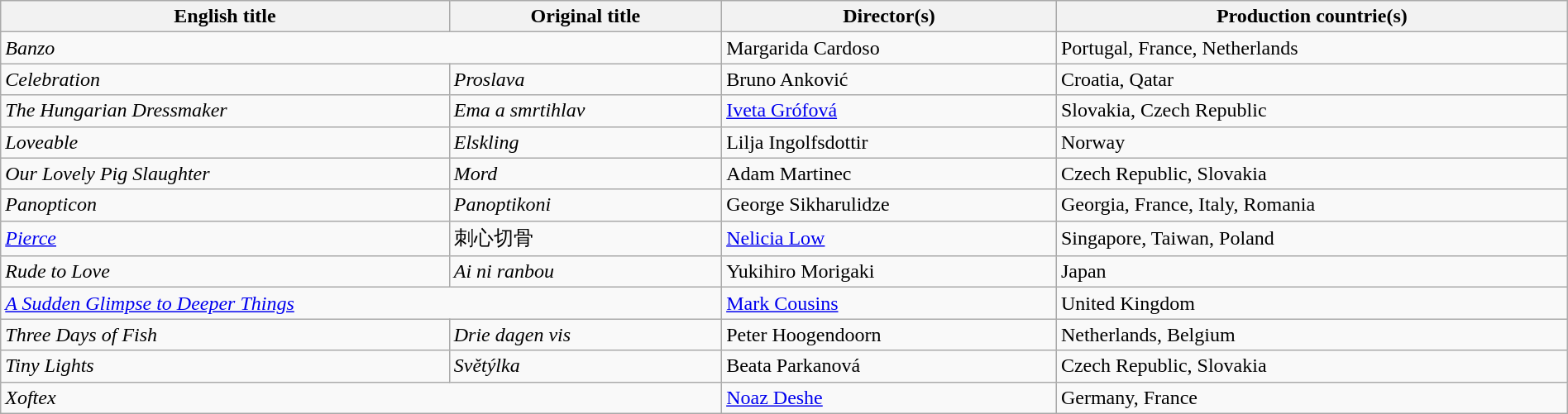<table class="sortable wikitable" style="width:100%; margin-bottom:4px" cellpadding="5">
<tr>
<th scope="col">English title</th>
<th scope="col">Original title</th>
<th scope="col">Director(s)</th>
<th scope="col">Production countrie(s)</th>
</tr>
<tr>
<td colspan=2><em>Banzo</em></td>
<td>Margarida Cardoso</td>
<td>Portugal, France, Netherlands</td>
</tr>
<tr>
<td><em>Celebration</em></td>
<td><em>Proslava</em></td>
<td>Bruno Anković</td>
<td>Croatia, Qatar</td>
</tr>
<tr>
<td><em>The Hungarian Dressmaker</em></td>
<td><em>Ema a smrtihlav</em></td>
<td><a href='#'>Iveta Grófová</a></td>
<td>Slovakia, Czech Republic</td>
</tr>
<tr>
<td><em>Loveable</em></td>
<td><em>Elskling</em></td>
<td>Lilja Ingolfsdottir</td>
<td>Norway</td>
</tr>
<tr>
<td><em>Our Lovely Pig Slaughter</em></td>
<td><em>Mord</em></td>
<td>Adam Martinec</td>
<td>Czech Republic, Slovakia</td>
</tr>
<tr>
<td><em>Panopticon</em></td>
<td><em>Panoptikoni</em></td>
<td>George Sikharulidze</td>
<td>Georgia, France, Italy, Romania</td>
</tr>
<tr>
<td><em><a href='#'>Pierce</a></em></td>
<td>刺心切骨</td>
<td><a href='#'>Nelicia Low</a></td>
<td>Singapore, Taiwan, Poland</td>
</tr>
<tr>
<td><em>Rude to Love</em></td>
<td><em>Ai ni ranbou</em></td>
<td>Yukihiro Morigaki</td>
<td>Japan</td>
</tr>
<tr>
<td colspan=2><em><a href='#'>A Sudden Glimpse to Deeper Things</a></em></td>
<td><a href='#'>Mark Cousins</a></td>
<td>United Kingdom</td>
</tr>
<tr>
<td><em>Three Days of Fish</em></td>
<td><em>Drie dagen vis</em></td>
<td>Peter Hoogendoorn</td>
<td>Netherlands, Belgium</td>
</tr>
<tr>
<td><em>Tiny Lights</em></td>
<td><em>Světýlka</em></td>
<td>Beata Parkanová</td>
<td>Czech Republic, Slovakia</td>
</tr>
<tr>
<td colspan=2><em>Xoftex</em></td>
<td><a href='#'>Noaz Deshe</a></td>
<td>Germany, France</td>
</tr>
</table>
